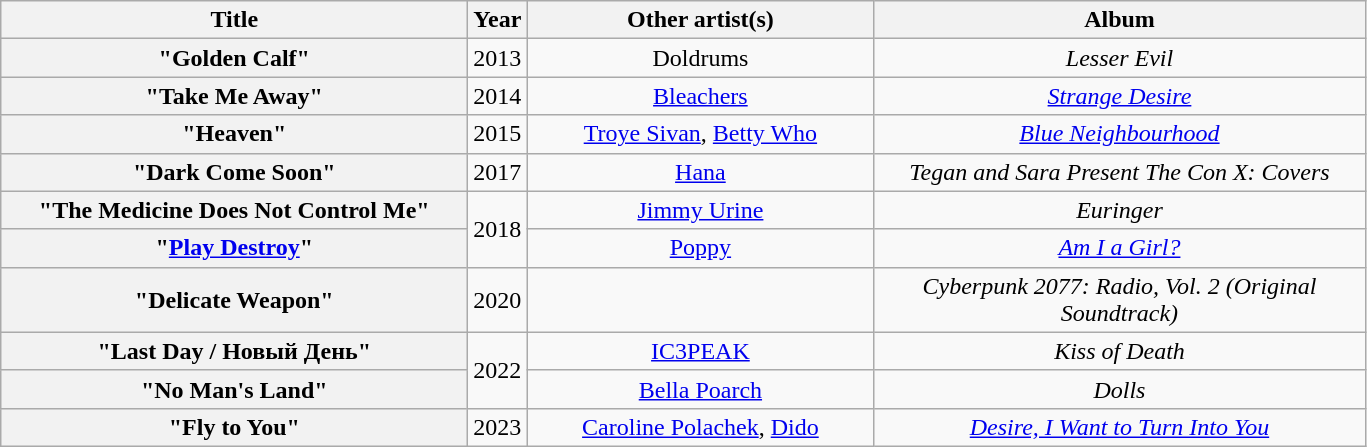<table class="wikitable plainrowheaders" style="text-align:center">
<tr>
<th scope="col" style="width:19em;">Title</th>
<th scope="col">Year</th>
<th scope="col" style="width:14em;">Other artist(s)</th>
<th scope="col" style="width:20em;">Album</th>
</tr>
<tr>
<th scope="row">"Golden Calf"</th>
<td>2013</td>
<td>Doldrums</td>
<td><em>Lesser Evil</em></td>
</tr>
<tr>
<th scope="row">"Take Me Away"</th>
<td>2014</td>
<td><a href='#'>Bleachers</a></td>
<td><em><a href='#'>Strange Desire</a></em></td>
</tr>
<tr>
<th scope="row">"Heaven"</th>
<td>2015</td>
<td><a href='#'>Troye Sivan</a>, <a href='#'>Betty Who</a></td>
<td><em><a href='#'>Blue Neighbourhood</a></em></td>
</tr>
<tr>
<th scope="row">"Dark Come Soon"</th>
<td>2017</td>
<td><a href='#'>Hana</a></td>
<td><em>Tegan and Sara Present The Con X: Covers</em></td>
</tr>
<tr>
<th scope="row">"The Medicine Does Not Control Me"</th>
<td rowspan="2">2018</td>
<td><a href='#'>Jimmy Urine</a></td>
<td><em>Euringer</em></td>
</tr>
<tr>
<th scope="row">"<a href='#'>Play Destroy</a>"</th>
<td><a href='#'>Poppy</a></td>
<td><em><a href='#'>Am I a Girl?</a></em></td>
</tr>
<tr>
<th scope="row">"Delicate Weapon"</th>
<td>2020</td>
<td></td>
<td><em>Cyberpunk 2077: Radio, Vol. 2 (Original Soundtrack)</em></td>
</tr>
<tr>
<th scope="row">"Last Day / Новый День"</th>
<td rowspan="2">2022</td>
<td><a href='#'>IC3PEAK</a></td>
<td><em>Kiss of Death</em></td>
</tr>
<tr>
<th scope="row">"No Man's Land"</th>
<td><a href='#'>Bella Poarch</a></td>
<td><em>Dolls</em></td>
</tr>
<tr>
<th scope="row">"Fly to You"</th>
<td>2023</td>
<td><a href='#'>Caroline Polachek</a>, <a href='#'>Dido</a></td>
<td><em><a href='#'>Desire, I Want to Turn Into You</a></em></td>
</tr>
</table>
